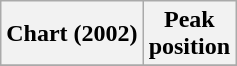<table class="wikitable plainrowheaders">
<tr>
<th>Chart (2002)</th>
<th>Peak<br>position</th>
</tr>
<tr>
</tr>
</table>
